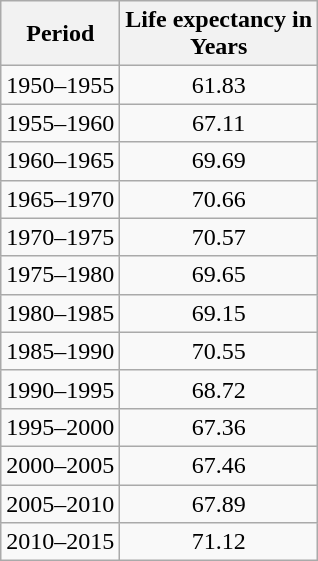<table class="wikitable" style="text-align:center">
<tr>
<th>Period</th>
<th>Life expectancy in<br>Years</th>
</tr>
<tr>
<td>1950–1955</td>
<td>61.83</td>
</tr>
<tr>
<td>1955–1960</td>
<td> 67.11</td>
</tr>
<tr>
<td>1960–1965</td>
<td> 69.69</td>
</tr>
<tr>
<td>1965–1970</td>
<td> 70.66</td>
</tr>
<tr>
<td>1970–1975</td>
<td> 70.57</td>
</tr>
<tr>
<td>1975–1980</td>
<td> 69.65</td>
</tr>
<tr>
<td>1980–1985</td>
<td> 69.15</td>
</tr>
<tr>
<td>1985–1990</td>
<td> 70.55</td>
</tr>
<tr>
<td>1990–1995</td>
<td> 68.72</td>
</tr>
<tr>
<td>1995–2000</td>
<td> 67.36</td>
</tr>
<tr>
<td>2000–2005</td>
<td> 67.46</td>
</tr>
<tr>
<td>2005–2010</td>
<td> 67.89</td>
</tr>
<tr>
<td>2010–2015</td>
<td> 71.12</td>
</tr>
</table>
